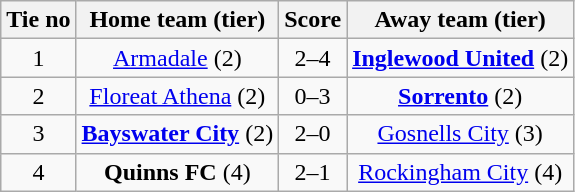<table class="wikitable" style="text-align:center">
<tr>
<th>Tie no</th>
<th>Home team (tier)</th>
<th>Score</th>
<th>Away team (tier)</th>
</tr>
<tr>
<td>1</td>
<td><a href='#'>Armadale</a> (2)</td>
<td>2–4</td>
<td><strong><a href='#'>Inglewood United</a></strong> (2)</td>
</tr>
<tr>
<td>2</td>
<td><a href='#'>Floreat Athena</a> (2)</td>
<td>0–3</td>
<td><strong><a href='#'>Sorrento</a></strong> (2)</td>
</tr>
<tr>
<td>3</td>
<td><strong><a href='#'>Bayswater City</a></strong> (2)</td>
<td>2–0</td>
<td><a href='#'>Gosnells City</a> (3)</td>
</tr>
<tr>
<td>4</td>
<td><strong>Quinns FC</strong> (4)</td>
<td>2–1</td>
<td><a href='#'>Rockingham City</a> (4)</td>
</tr>
</table>
